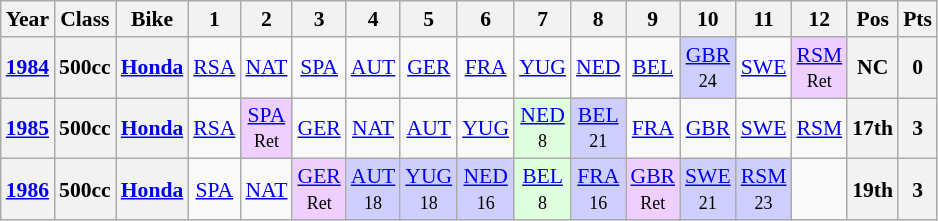<table class="wikitable" style="text-align:center; font-size:90%;">
<tr>
<th>Year</th>
<th>Class</th>
<th>Bike</th>
<th>1</th>
<th>2</th>
<th>3</th>
<th>4</th>
<th>5</th>
<th>6</th>
<th>7</th>
<th>8</th>
<th>9</th>
<th>10</th>
<th>11</th>
<th>12</th>
<th>Pos</th>
<th>Pts</th>
</tr>
<tr>
<th><a href='#'>1984</a></th>
<th>500cc</th>
<th><a href='#'>Honda</a></th>
<td><a href='#'>RSA</a></td>
<td><a href='#'>NAT</a></td>
<td><a href='#'>SPA</a></td>
<td><a href='#'>AUT</a></td>
<td><a href='#'>GER</a></td>
<td><a href='#'>FRA</a></td>
<td><a href='#'>YUG</a></td>
<td><a href='#'>NED</a></td>
<td><a href='#'>BEL</a></td>
<td style="background:#CFCFFF;"><a href='#'>GBR</a><br><small>24</small></td>
<td><a href='#'>SWE</a></td>
<td style="background:#EFCFFF;"><a href='#'>RSM</a><br><small>Ret</small></td>
<th>NC</th>
<th>0</th>
</tr>
<tr>
<th><a href='#'>1985</a></th>
<th>500cc</th>
<th><a href='#'>Honda</a></th>
<td><a href='#'>RSA</a></td>
<td style="background:#EFCFFF;"><a href='#'>SPA</a><br><small>Ret</small></td>
<td><a href='#'>GER</a></td>
<td><a href='#'>NAT</a></td>
<td><a href='#'>AUT</a></td>
<td><a href='#'>YUG</a></td>
<td style="background:#DFFFDF;"><a href='#'>NED</a><br><small>8</small></td>
<td style="background:#CFCFFF;"><a href='#'>BEL</a><br><small>21</small></td>
<td><a href='#'>FRA</a></td>
<td><a href='#'>GBR</a></td>
<td><a href='#'>SWE</a></td>
<td><a href='#'>RSM</a></td>
<th>17th</th>
<th>3</th>
</tr>
<tr>
<th><a href='#'>1986</a></th>
<th>500cc</th>
<th><a href='#'>Honda</a></th>
<td><a href='#'>SPA</a></td>
<td><a href='#'>NAT</a></td>
<td style="background:#EFCFFF;"><a href='#'>GER</a><br><small>Ret</small></td>
<td style="background:#CFCFFF;"><a href='#'>AUT</a><br><small>18</small></td>
<td style="background:#CFCFFF;"><a href='#'>YUG</a><br><small>18</small></td>
<td style="background:#CFCFFF;"><a href='#'>NED</a><br><small>16</small></td>
<td style="background:#DFFFDF;"><a href='#'>BEL</a><br><small>8</small></td>
<td style="background:#CFCFFF;"><a href='#'>FRA</a><br><small>16</small></td>
<td style="background:#EFCFFF;"><a href='#'>GBR</a><br><small>Ret</small></td>
<td style="background:#CFCFFF;"><a href='#'>SWE</a><br><small>21</small></td>
<td style="background:#CFCFFF;"><a href='#'>RSM</a><br><small>23</small></td>
<td></td>
<th>19th</th>
<th>3</th>
</tr>
</table>
